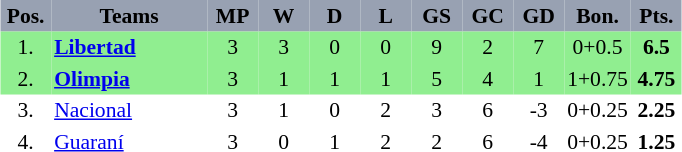<table class="sortable"  style="margin:1em auto; text-align:center; font-size: 90%; border-collapse:collapse" border=0 cellspacing=0 cellpadding=2>
<tr bgcolor=#98A1B2>
<th width=30><span>Pos.</span></th>
<th width=100>Teams</th>
<th width=30><span>MP</span></th>
<th width=30><span>W</span></th>
<th width=30><span>D</span></th>
<th width=30><span>L</span></th>
<th width=30><span>GS</span></th>
<th width=30><span>GC</span></th>
<th width=30><span>GD</span></th>
<th width=30><span>Bon.</span></th>
<th width=30><span>Pts.</span></th>
</tr>
<tr style="background: #90EE90">
<td>1.</td>
<td style="text-align: left;"><strong><a href='#'>Libertad</a></strong></td>
<td>3</td>
<td>3</td>
<td>0</td>
<td>0</td>
<td>9</td>
<td>2</td>
<td>7</td>
<td>0+0.5</td>
<td><strong>6.5</strong></td>
</tr>
<tr style="background: #90EE90">
<td>2.</td>
<td style="text-align: left;"><strong><a href='#'>Olimpia</a></strong></td>
<td>3</td>
<td>1</td>
<td>1</td>
<td>1</td>
<td>5</td>
<td>4</td>
<td>1</td>
<td>1+0.75</td>
<td><strong>4.75</strong></td>
</tr>
<tr>
<td>3.</td>
<td style="text-align: left;"><a href='#'>Nacional</a></td>
<td>3</td>
<td>1</td>
<td>0</td>
<td>2</td>
<td>3</td>
<td>6</td>
<td>-3</td>
<td>0+0.25</td>
<td><strong>2.25</strong></td>
</tr>
<tr>
<td>4.</td>
<td style="text-align: left;"><a href='#'>Guaraní</a></td>
<td>3</td>
<td>0</td>
<td>1</td>
<td>2</td>
<td>2</td>
<td>6</td>
<td>-4</td>
<td>0+0.25</td>
<td><strong>1.25</strong></td>
</tr>
</table>
